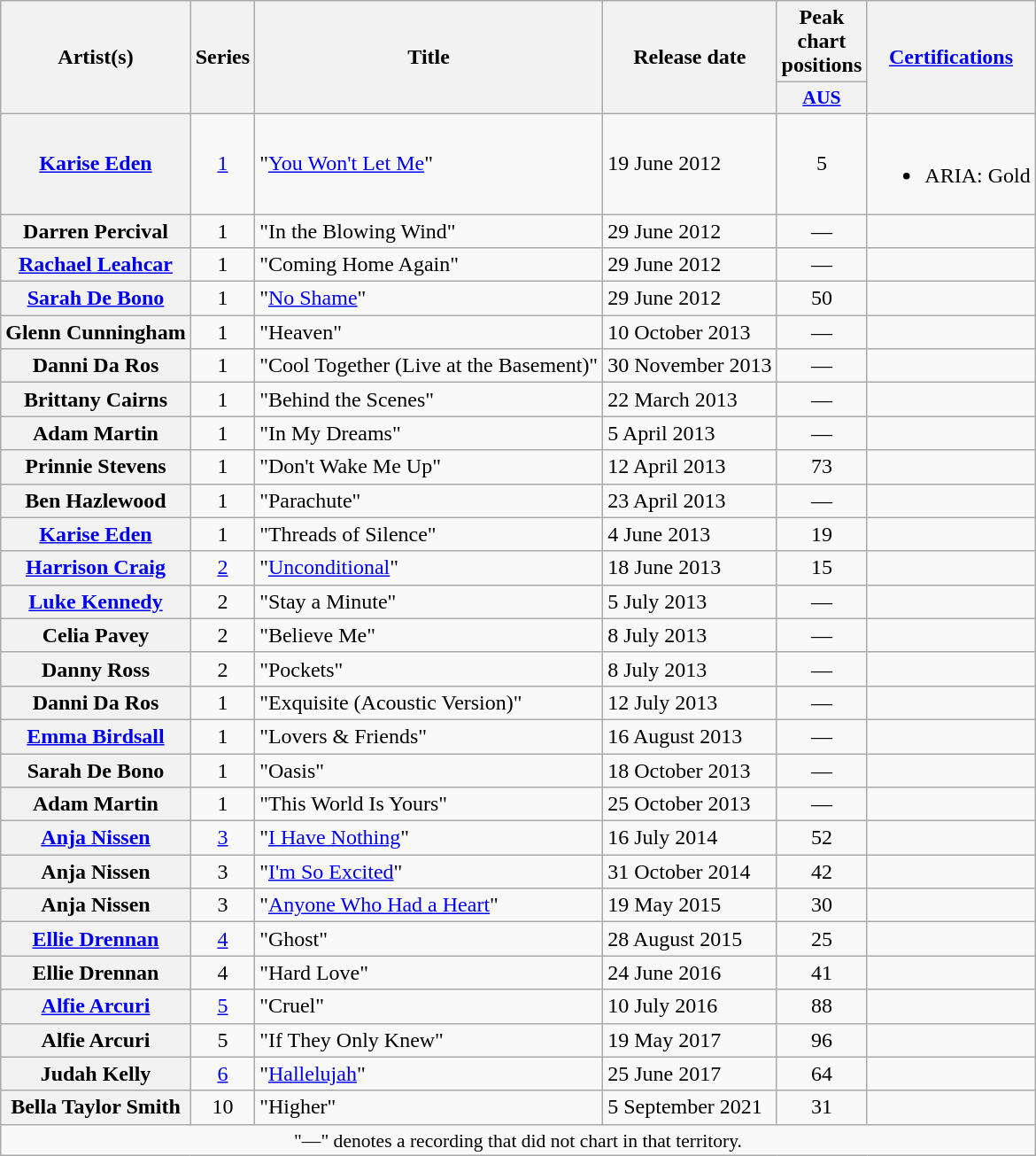<table class="wikitable plainrowheaders" style="text-align:center;">
<tr>
<th scope="col" rowspan="2">Artist(s)</th>
<th scope="col" rowspan="2">Series</th>
<th scope="col" rowspan="2">Title</th>
<th scope="col" rowspan="2">Release date</th>
<th scope="col" colspan="1">Peak chart positions</th>
<th scope="col" rowspan="2"><a href='#'>Certifications</a></th>
</tr>
<tr>
<th scope="col" style="width:3em;font-size:90%;"><a href='#'>AUS</a><br></th>
</tr>
<tr>
<th scope="row"><a href='#'>Karise Eden</a></th>
<td><a href='#'>1</a></td>
<td style="text-align:left;">"<a href='#'>You Won't Let Me</a>"</td>
<td style="text-align:left;">19 June 2012</td>
<td>5</td>
<td><br><ul><li>ARIA: Gold</li></ul></td>
</tr>
<tr>
<th scope="row">Darren Percival</th>
<td>1</td>
<td style="text-align:left;">"In the Blowing Wind"</td>
<td style="text-align:left;">29 June 2012</td>
<td>—</td>
<td></td>
</tr>
<tr>
<th scope="row"><a href='#'>Rachael Leahcar</a></th>
<td>1</td>
<td style="text-align:left;">"Coming Home Again"</td>
<td style="text-align:left;">29 June 2012</td>
<td>—</td>
<td></td>
</tr>
<tr>
<th scope="row"><a href='#'>Sarah De Bono</a></th>
<td>1</td>
<td style="text-align:left;">"<a href='#'>No Shame</a>"</td>
<td style="text-align:left;">29 June 2012</td>
<td>50</td>
<td></td>
</tr>
<tr>
<th scope="row">Glenn Cunningham</th>
<td>1</td>
<td style="text-align:left;">"Heaven"</td>
<td style="text-align:left;">10 October 2013</td>
<td>—</td>
<td></td>
</tr>
<tr>
<th scope="row">Danni Da Ros</th>
<td>1</td>
<td style="text-align:left;">"Cool Together (Live at the Basement)"</td>
<td style="text-align:left;">30 November 2013</td>
<td>—</td>
<td></td>
</tr>
<tr>
<th scope="row">Brittany Cairns</th>
<td>1</td>
<td style="text-align:left;">"Behind the Scenes"</td>
<td style="text-align:left;">22 March 2013</td>
<td>—</td>
<td></td>
</tr>
<tr>
<th scope="row">Adam Martin</th>
<td>1</td>
<td style="text-align:left;">"In My Dreams"</td>
<td style="text-align:left;">5 April 2013</td>
<td>—</td>
<td></td>
</tr>
<tr>
<th scope="row">Prinnie Stevens</th>
<td>1</td>
<td style="text-align:left;">"Don't Wake Me Up"</td>
<td style="text-align:left;">12 April 2013</td>
<td>73</td>
<td></td>
</tr>
<tr>
<th scope="row">Ben Hazlewood</th>
<td>1</td>
<td style="text-align:left;">"Parachute"</td>
<td style="text-align:left;">23 April 2013</td>
<td>—</td>
<td></td>
</tr>
<tr>
<th scope="row"><a href='#'>Karise Eden</a></th>
<td>1</td>
<td style="text-align:left;">"Threads of Silence"</td>
<td style="text-align:left;">4 June 2013</td>
<td>19</td>
<td></td>
</tr>
<tr>
<th scope="row"><a href='#'>Harrison Craig</a></th>
<td><a href='#'>2</a></td>
<td style="text-align:left;">"<a href='#'>Unconditional</a>"</td>
<td style="text-align:left;">18 June 2013</td>
<td>15</td>
<td></td>
</tr>
<tr>
<th scope="row"><a href='#'>Luke Kennedy</a></th>
<td>2</td>
<td style="text-align:left;">"Stay a Minute"</td>
<td style="text-align:left;">5 July 2013</td>
<td>—</td>
<td></td>
</tr>
<tr>
<th scope="row">Celia Pavey</th>
<td>2</td>
<td style="text-align:left;">"Believe Me"</td>
<td style="text-align:left;">8 July 2013</td>
<td>—</td>
<td></td>
</tr>
<tr>
<th scope="row">Danny Ross</th>
<td>2</td>
<td style="text-align:left;">"Pockets"</td>
<td style="text-align:left;">8 July 2013</td>
<td>—</td>
<td></td>
</tr>
<tr>
<th scope="row">Danni Da Ros</th>
<td>1</td>
<td style="text-align:left;">"Exquisite (Acoustic Version)"</td>
<td style="text-align:left;">12 July 2013</td>
<td>—</td>
<td></td>
</tr>
<tr>
<th scope="row"><a href='#'>Emma Birdsall</a></th>
<td>1</td>
<td style="text-align:left;">"Lovers & Friends"</td>
<td style="text-align:left;">16 August 2013</td>
<td>—</td>
<td></td>
</tr>
<tr>
<th scope="row">Sarah De Bono</th>
<td>1</td>
<td style="text-align:left;">"Oasis"</td>
<td style="text-align:left;">18 October 2013</td>
<td>—</td>
<td></td>
</tr>
<tr>
<th scope="row">Adam Martin</th>
<td>1</td>
<td style="text-align:left;">"This World Is Yours"</td>
<td style="text-align:left;">25 October 2013</td>
<td>—</td>
<td></td>
</tr>
<tr>
<th scope="row"><a href='#'>Anja Nissen</a></th>
<td><a href='#'>3</a></td>
<td style="text-align:left;">"<a href='#'>I Have Nothing</a>"</td>
<td style="text-align:left;">16 July 2014</td>
<td>52</td>
<td></td>
</tr>
<tr>
<th scope="row">Anja Nissen</th>
<td>3</td>
<td style="text-align:left;">"<a href='#'>I'm So Excited</a>"<br></td>
<td style="text-align:left;">31 October 2014</td>
<td>42</td>
<td></td>
</tr>
<tr>
<th scope="row">Anja Nissen</th>
<td>3</td>
<td style="text-align:left;">"<a href='#'>Anyone Who Had a Heart</a>"</td>
<td style="text-align:left;">19 May 2015</td>
<td>30</td>
<td></td>
</tr>
<tr>
<th scope="row"><a href='#'>Ellie Drennan</a></th>
<td><a href='#'>4</a></td>
<td style="text-align:left;">"Ghost"</td>
<td style="text-align:left;">28 August 2015</td>
<td>25</td>
<td></td>
</tr>
<tr>
<th scope="row">Ellie Drennan</th>
<td>4</td>
<td style="text-align:left;">"Hard Love"</td>
<td style="text-align:left;">24 June 2016</td>
<td>41</td>
<td></td>
</tr>
<tr>
<th scope="row"><a href='#'>Alfie Arcuri</a></th>
<td><a href='#'>5</a></td>
<td style="text-align:left;">"Cruel"</td>
<td style="text-align:left;">10 July 2016</td>
<td>88</td>
<td></td>
</tr>
<tr>
<th scope="row">Alfie Arcuri</th>
<td>5</td>
<td style="text-align:left;">"If They Only Knew"</td>
<td style="text-align:left;">19 May 2017</td>
<td>96</td>
<td></td>
</tr>
<tr>
<th scope="row">Judah Kelly</th>
<td><a href='#'>6</a></td>
<td style="text-align:left;">"<a href='#'>Hallelujah</a>"</td>
<td style="text-align:left;">25 June 2017</td>
<td>64</td>
<td></td>
</tr>
<tr>
<th scope="row">Bella Taylor Smith</th>
<td>10</td>
<td style="text-align:left;">"Higher"</td>
<td style="text-align:left;">5 September 2021</td>
<td>31</td>
<td></td>
</tr>
<tr>
<td colspan="9" style="font-size:90%">"—" denotes a recording that did not chart in that territory.</td>
</tr>
</table>
